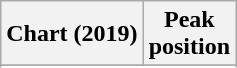<table class="wikitable plainrowheaders" style="text-align:center">
<tr>
<th scope="col">Chart (2019)</th>
<th scope="col">Peak<br>position</th>
</tr>
<tr>
</tr>
<tr>
</tr>
<tr>
</tr>
<tr>
</tr>
</table>
